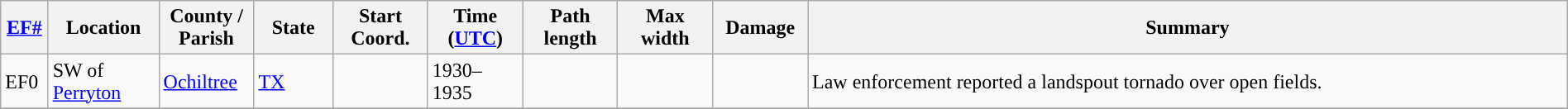<table class="wikitable sortable" style="width:100%;">
<tr>
<th scope="col" width="3%" align="center"><a href='#'>EF#</a></th>
<th scope="col" width="7%" align="center" class="unsortable">Location</th>
<th scope="col" width="6%" align="center" class="unsortable">County / Parish</th>
<th scope="col" width="5%" align="center">State</th>
<th scope="col" width="6%" align="center">Start Coord.</th>
<th scope="col" width="6%" align="center">Time (<a href='#'>UTC</a>)</th>
<th scope="col" width="6%" align="center">Path length</th>
<th scope="col" width="6%" align="center">Max width</th>
<th scope="col" width="6%" align="center">Damage</th>
<th scope="col" width="48%" class="unsortable" align="center">Summary</th>
</tr>
<tr>
<td>EF0</td>
<td>SW of <a href='#'>Perryton</a></td>
<td><a href='#'>Ochiltree</a></td>
<td><a href='#'>TX</a></td>
<td></td>
<td>1930–1935</td>
<td></td>
<td></td>
<td></td>
<td>Law enforcement reported a landspout tornado over open fields.</td>
</tr>
<tr>
</tr>
</table>
